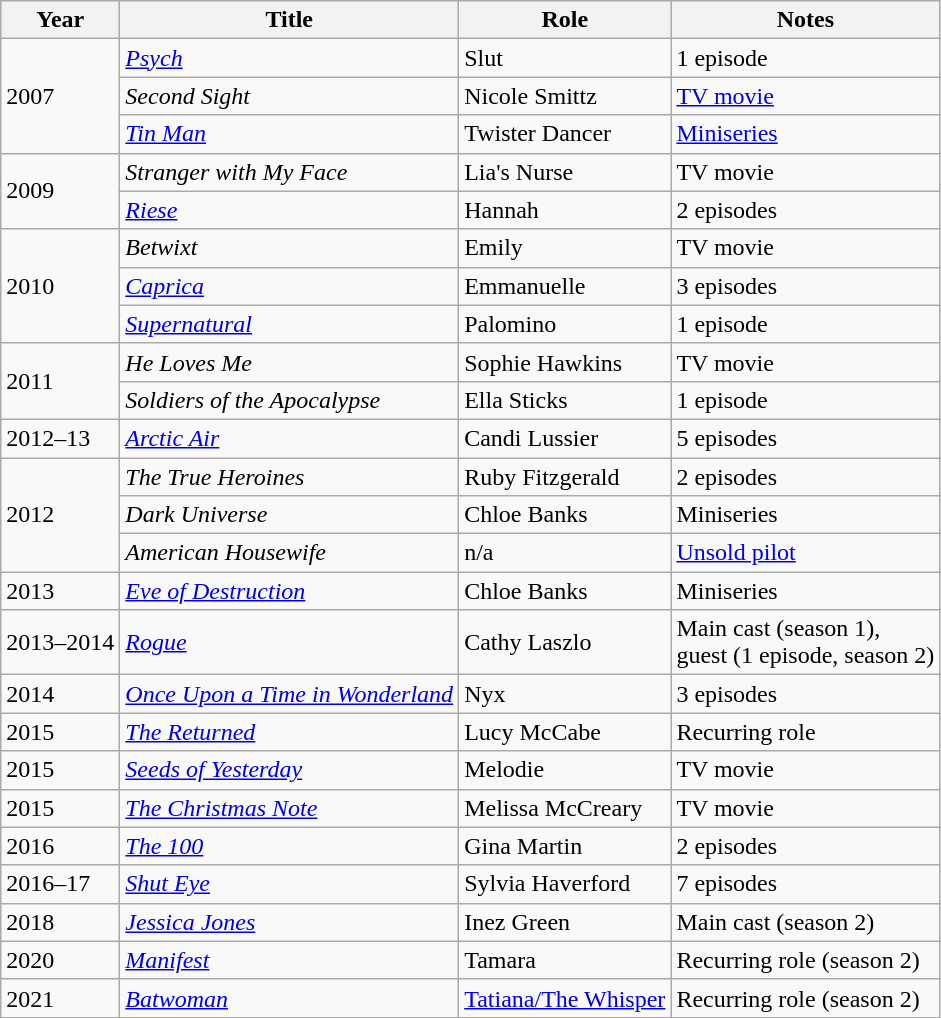<table class="wikitable sortable">
<tr>
<th>Year</th>
<th>Title</th>
<th>Role</th>
<th class="unsortable">Notes</th>
</tr>
<tr>
<td rowspan="3">2007</td>
<td><em><a href='#'>Psych</a></em></td>
<td>Slut</td>
<td>1 episode</td>
</tr>
<tr>
<td><em>Second Sight</em></td>
<td>Nicole Smittz</td>
<td><a href='#'>TV movie</a></td>
</tr>
<tr>
<td><em><a href='#'>Tin Man</a></em></td>
<td>Twister Dancer</td>
<td><a href='#'>Miniseries</a></td>
</tr>
<tr>
<td rowspan="2">2009</td>
<td><em>Stranger with My Face</em></td>
<td>Lia's Nurse</td>
<td>TV movie</td>
</tr>
<tr>
<td><em><a href='#'>Riese</a></em></td>
<td>Hannah</td>
<td>2 episodes</td>
</tr>
<tr>
<td rowspan="3">2010</td>
<td><em>Betwixt</em></td>
<td>Emily</td>
<td>TV movie</td>
</tr>
<tr>
<td><em><a href='#'>Caprica</a></em></td>
<td>Emmanuelle</td>
<td>3 episodes</td>
</tr>
<tr>
<td><em><a href='#'>Supernatural</a></em></td>
<td>Palomino</td>
<td>1 episode</td>
</tr>
<tr>
<td rowspan="2">2011</td>
<td><em>He Loves Me</em></td>
<td>Sophie Hawkins</td>
<td>TV movie</td>
</tr>
<tr>
<td><em>Soldiers of the Apocalypse</em></td>
<td>Ella Sticks</td>
<td>1 episode</td>
</tr>
<tr>
<td>2012–13</td>
<td><em><a href='#'>Arctic Air</a></em></td>
<td>Candi Lussier</td>
<td>5 episodes</td>
</tr>
<tr>
<td rowspan="3">2012</td>
<td data-sort-value="True Heroines, The"><em>The True Heroines</em></td>
<td>Ruby Fitzgerald</td>
<td>2 episodes</td>
</tr>
<tr>
<td><em>Dark Universe</em></td>
<td>Chloe Banks</td>
<td>Miniseries</td>
</tr>
<tr>
<td><em>American Housewife</em></td>
<td>n/a</td>
<td><a href='#'>Unsold pilot</a></td>
</tr>
<tr>
<td>2013</td>
<td><em><a href='#'>Eve of Destruction</a></em></td>
<td>Chloe Banks</td>
<td>Miniseries</td>
</tr>
<tr>
<td>2013–2014</td>
<td><em><a href='#'>Rogue</a></em></td>
<td>Cathy Laszlo</td>
<td>Main cast (season 1),<br>guest (1 episode, season 2)</td>
</tr>
<tr>
<td>2014</td>
<td><em><a href='#'>Once Upon a Time in Wonderland</a></em></td>
<td>Nyx</td>
<td>3 episodes</td>
</tr>
<tr>
<td>2015</td>
<td data-sort-value="Returned, The"><em><a href='#'>The Returned</a></em></td>
<td>Lucy McCabe</td>
<td>Recurring role</td>
</tr>
<tr>
<td>2015</td>
<td><em><a href='#'>Seeds of Yesterday</a></em></td>
<td>Melodie</td>
<td>TV movie</td>
</tr>
<tr>
<td>2015</td>
<td data-sort-value="Christmas Note, The"><em><a href='#'>The Christmas Note</a></em></td>
<td>Melissa McCreary</td>
<td>TV movie</td>
</tr>
<tr>
<td>2016</td>
<td data-sort-value="100, The"><em><a href='#'>The 100</a></em></td>
<td>Gina Martin</td>
<td>2 episodes</td>
</tr>
<tr>
<td>2016–17</td>
<td><em><a href='#'>Shut Eye</a></em></td>
<td>Sylvia Haverford</td>
<td>7 episodes</td>
</tr>
<tr>
<td>2018</td>
<td><em><a href='#'>Jessica Jones</a></em></td>
<td>Inez Green</td>
<td>Main cast (season 2)</td>
</tr>
<tr>
<td>2020</td>
<td><em><a href='#'>Manifest</a></em></td>
<td>Tamara</td>
<td>Recurring role (season 2)</td>
</tr>
<tr>
<td>2021</td>
<td><em><a href='#'>Batwoman</a></em></td>
<td><a href='#'>Tatiana/The Whisper</a></td>
<td>Recurring role (season 2)</td>
</tr>
</table>
